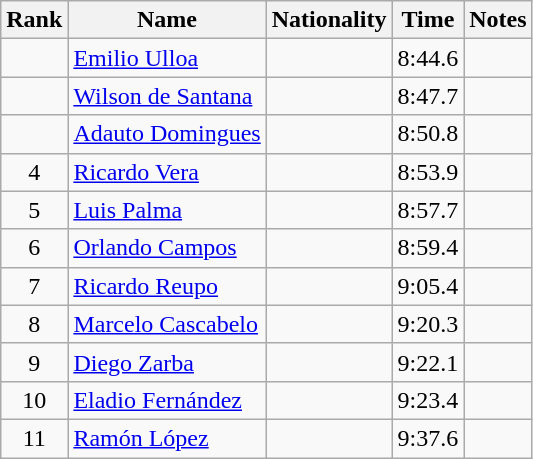<table class="wikitable sortable" style="text-align:center">
<tr>
<th>Rank</th>
<th>Name</th>
<th>Nationality</th>
<th>Time</th>
<th>Notes</th>
</tr>
<tr>
<td></td>
<td align=left><a href='#'>Emilio Ulloa</a></td>
<td align=left></td>
<td>8:44.6</td>
<td></td>
</tr>
<tr>
<td></td>
<td align=left><a href='#'>Wilson de Santana</a></td>
<td align=left></td>
<td>8:47.7</td>
<td></td>
</tr>
<tr>
<td></td>
<td align=left><a href='#'>Adauto Domingues</a></td>
<td align=left></td>
<td>8:50.8</td>
<td></td>
</tr>
<tr>
<td>4</td>
<td align=left><a href='#'>Ricardo Vera</a></td>
<td align=left></td>
<td>8:53.9</td>
<td></td>
</tr>
<tr>
<td>5</td>
<td align=left><a href='#'>Luis Palma</a></td>
<td align=left></td>
<td>8:57.7</td>
<td></td>
</tr>
<tr>
<td>6</td>
<td align=left><a href='#'>Orlando Campos</a></td>
<td align=left></td>
<td>8:59.4</td>
<td></td>
</tr>
<tr>
<td>7</td>
<td align=left><a href='#'>Ricardo Reupo</a></td>
<td align=left></td>
<td>9:05.4</td>
<td></td>
</tr>
<tr>
<td>8</td>
<td align=left><a href='#'>Marcelo Cascabelo</a></td>
<td align=left></td>
<td>9:20.3</td>
<td></td>
</tr>
<tr>
<td>9</td>
<td align=left><a href='#'>Diego Zarba</a></td>
<td align=left></td>
<td>9:22.1</td>
<td></td>
</tr>
<tr>
<td>10</td>
<td align=left><a href='#'>Eladio Fernández</a></td>
<td align=left></td>
<td>9:23.4</td>
<td></td>
</tr>
<tr>
<td>11</td>
<td align=left><a href='#'>Ramón López</a></td>
<td align=left></td>
<td>9:37.6</td>
<td></td>
</tr>
</table>
